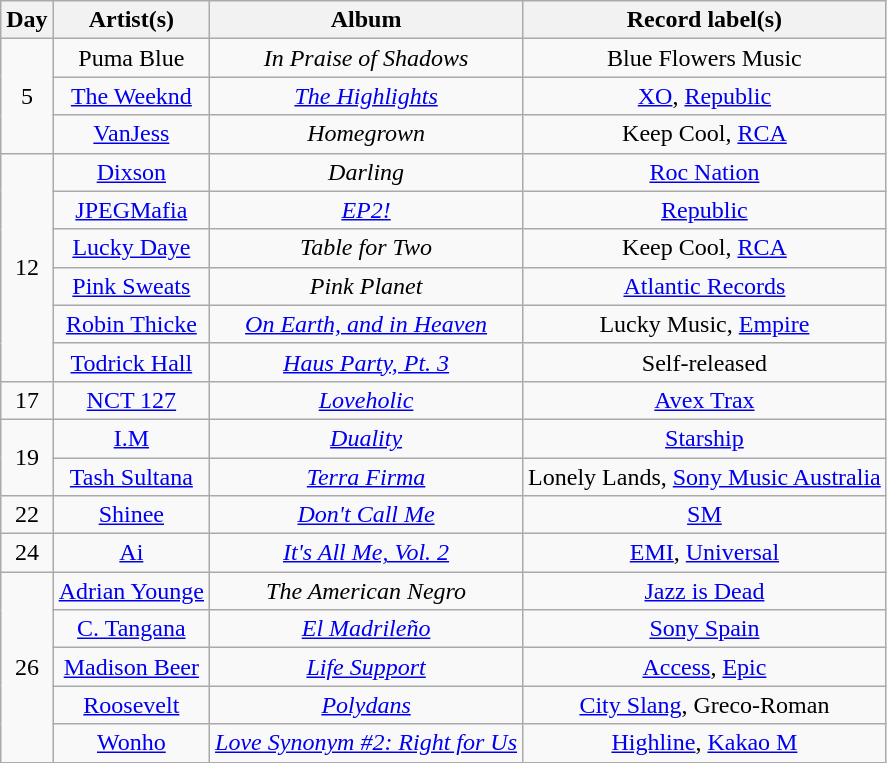<table class="wikitable" style="text-align:center;">
<tr>
<th scope="col">Day</th>
<th scope="col">Artist(s)</th>
<th scope="col">Album</th>
<th scope="col">Record label(s)</th>
</tr>
<tr>
<td rowspan="3">5</td>
<td>Puma Blue</td>
<td><em>In Praise of Shadows</em></td>
<td>Blue Flowers Music</td>
</tr>
<tr>
<td><a href='#'>The Weeknd</a></td>
<td><em><a href='#'>The Highlights</a></em></td>
<td><a href='#'>XO</a>, <a href='#'>Republic</a></td>
</tr>
<tr>
<td><a href='#'>VanJess</a></td>
<td><em>Homegrown</em></td>
<td>Keep Cool, <a href='#'>RCA</a></td>
</tr>
<tr>
<td rowspan="6">12</td>
<td><a href='#'>Dixson</a></td>
<td><em>Darling</em></td>
<td><a href='#'>Roc Nation</a></td>
</tr>
<tr>
<td><a href='#'>JPEGMafia</a></td>
<td><em><a href='#'>EP2!</a></em></td>
<td><a href='#'>Republic</a></td>
</tr>
<tr>
<td><a href='#'>Lucky Daye</a></td>
<td><em>Table for Two</em></td>
<td>Keep Cool, <a href='#'>RCA</a></td>
</tr>
<tr>
<td><a href='#'>Pink Sweats</a></td>
<td><em>Pink Planet</em></td>
<td><a href='#'>Atlantic Records</a></td>
</tr>
<tr>
<td><a href='#'>Robin Thicke</a></td>
<td><em><a href='#'>On Earth, and in Heaven</a></em></td>
<td>Lucky Music, <a href='#'>Empire</a></td>
</tr>
<tr>
<td><a href='#'>Todrick Hall</a></td>
<td><em><a href='#'>Haus Party, Pt. 3</a></em></td>
<td>Self-released</td>
</tr>
<tr>
<td>17</td>
<td><a href='#'>NCT 127</a></td>
<td><em><a href='#'>Loveholic</a></em></td>
<td><a href='#'>Avex Trax</a></td>
</tr>
<tr>
<td rowspan="2">19</td>
<td><a href='#'>I.M</a></td>
<td><em><a href='#'>Duality</a></em></td>
<td><a href='#'>Starship</a></td>
</tr>
<tr>
<td><a href='#'>Tash Sultana</a></td>
<td><em><a href='#'>Terra Firma</a></em></td>
<td>Lonely Lands, <a href='#'>Sony Music Australia</a></td>
</tr>
<tr>
<td>22</td>
<td><a href='#'>Shinee</a></td>
<td><em><a href='#'>Don't Call Me</a></em></td>
<td><a href='#'>SM</a></td>
</tr>
<tr>
<td>24</td>
<td><a href='#'>Ai</a></td>
<td><em><a href='#'>It's All Me, Vol. 2</a></em></td>
<td><a href='#'>EMI</a>, <a href='#'>Universal</a></td>
</tr>
<tr>
<td rowspan="5">26</td>
<td><a href='#'>Adrian Younge</a></td>
<td><em>The American Negro</em></td>
<td><a href='#'>Jazz is Dead</a></td>
</tr>
<tr>
<td><a href='#'>C. Tangana</a></td>
<td><em><a href='#'>El Madrileño</a></em></td>
<td><a href='#'>Sony Spain</a></td>
</tr>
<tr>
<td><a href='#'>Madison Beer</a></td>
<td><em><a href='#'>Life Support</a></em></td>
<td><a href='#'>Access</a>, <a href='#'>Epic</a></td>
</tr>
<tr>
<td><a href='#'>Roosevelt</a></td>
<td><em><a href='#'>Polydans</a></em></td>
<td><a href='#'>City Slang</a>, Greco-Roman</td>
</tr>
<tr>
<td><a href='#'>Wonho</a></td>
<td><em><a href='#'>Love Synonym #2: Right for Us</a></em></td>
<td><a href='#'>Highline</a>, <a href='#'>Kakao M</a></td>
</tr>
</table>
